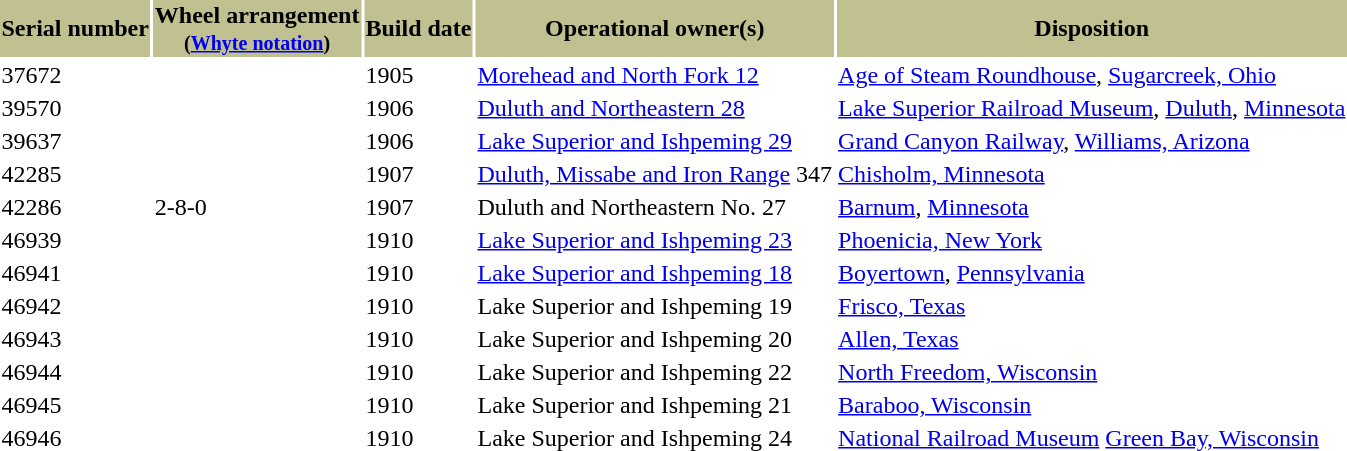<table class="toccolours">
<tr>
<th bgcolor=c0c090>Serial number</th>
<th bgcolor=c0c090>Wheel arrangement<br><small>(<a href='#'>Whyte notation</a>)</small></th>
<th bgcolor=c0c090>Build date</th>
<th bgcolor=c0c090>Operational owner(s)</th>
<th bgcolor=c0c090>Disposition</th>
</tr>
<tr>
<td>37672</td>
<td></td>
<td>1905</td>
<td><a href='#'>Morehead and North Fork 12</a></td>
<td><a href='#'>Age of Steam Roundhouse</a>, <a href='#'>Sugarcreek, Ohio</a></td>
</tr>
<tr>
<td>39570</td>
<td></td>
<td>1906</td>
<td><a href='#'>Duluth and Northeastern 28</a></td>
<td><a href='#'>Lake Superior Railroad Museum</a>, <a href='#'>Duluth</a>, <a href='#'>Minnesota</a></td>
</tr>
<tr>
<td>39637</td>
<td></td>
<td>1906</td>
<td><a href='#'>Lake Superior and Ishpeming 29</a></td>
<td><a href='#'>Grand Canyon Railway</a>, <a href='#'>Williams, Arizona</a></td>
</tr>
<tr>
<td>42285</td>
<td></td>
<td>1907</td>
<td><a href='#'>Duluth, Missabe and Iron Range</a> 347</td>
<td><a href='#'>Chisholm, Minnesota</a></td>
</tr>
<tr>
<td>42286</td>
<td>2-8-0</td>
<td>1907</td>
<td>Duluth and Northeastern No. 27</td>
<td><a href='#'>Barnum</a>, <a href='#'>Minnesota</a></td>
</tr>
<tr>
<td>46939</td>
<td></td>
<td>1910</td>
<td><a href='#'>Lake Superior and Ishpeming 23</a></td>
<td><a href='#'>Phoenicia, New York</a></td>
</tr>
<tr>
<td>46941</td>
<td></td>
<td>1910</td>
<td><a href='#'>Lake Superior and Ishpeming 18</a></td>
<td><a href='#'>Boyertown</a>, <a href='#'>Pennsylvania</a></td>
</tr>
<tr>
<td>46942</td>
<td></td>
<td>1910</td>
<td>Lake Superior and Ishpeming 19</td>
<td><a href='#'>Frisco, Texas</a></td>
</tr>
<tr>
<td>46943</td>
<td></td>
<td>1910</td>
<td>Lake Superior and Ishpeming 20</td>
<td><a href='#'>Allen, Texas</a></td>
</tr>
<tr>
<td>46944</td>
<td></td>
<td>1910</td>
<td>Lake Superior and Ishpeming 22</td>
<td><a href='#'>North Freedom, Wisconsin</a></td>
</tr>
<tr>
<td>46945</td>
<td></td>
<td>1910</td>
<td>Lake Superior and Ishpeming 21</td>
<td><a href='#'>Baraboo, Wisconsin</a></td>
</tr>
<tr>
<td>46946</td>
<td></td>
<td>1910</td>
<td>Lake Superior and Ishpeming 24</td>
<td><a href='#'>National Railroad Museum</a> <a href='#'>Green Bay, Wisconsin</a></td>
</tr>
</table>
